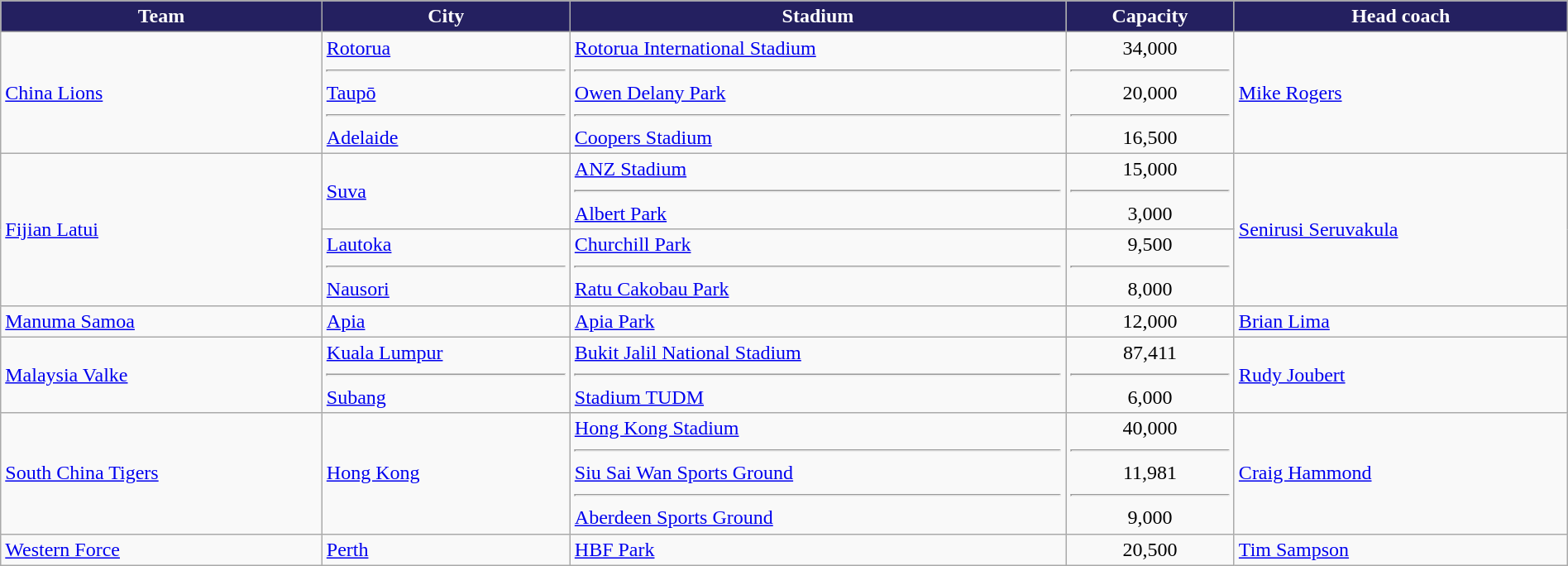<table class="wikitable" style="width:100%;">
<tr style="color:white;">
<th scope="col" style="background:#242060;">Team</th>
<th scope="col" style="background:#242060;">City</th>
<th scope="col" style="background:#242060;">Stadium</th>
<th scope="col" style="background:#242060;">Capacity</th>
<th scope="col" style="background:#242060;">Head coach</th>
</tr>
<tr>
<td> <a href='#'>China Lions</a></td>
<td><a href='#'>Rotorua</a><hr><a href='#'>Taupō</a><hr><a href='#'>Adelaide</a></td>
<td><a href='#'>Rotorua International Stadium</a><hr><a href='#'>Owen Delany Park</a><hr><a href='#'>Coopers Stadium</a></td>
<td align=center>34,000<hr>20,000<hr>16,500</td>
<td><a href='#'>Mike Rogers</a></td>
</tr>
<tr>
<td rowspan=2> <a href='#'>Fijian Latui</a></td>
<td><a href='#'>Suva</a></td>
<td><a href='#'>ANZ Stadium</a> <hr> <a href='#'>Albert Park</a></td>
<td align=center>15,000 <hr> 3,000</td>
<td rowspan=2><a href='#'>Senirusi Seruvakula</a></td>
</tr>
<tr>
<td><a href='#'>Lautoka</a><hr><a href='#'>Nausori</a></td>
<td><a href='#'>Churchill Park</a> <hr> <a href='#'>Ratu Cakobau Park</a></td>
<td align=center>9,500 <hr> 8,000</td>
</tr>
<tr>
<td> <a href='#'>Manuma Samoa</a></td>
<td><a href='#'>Apia</a></td>
<td><a href='#'>Apia Park</a></td>
<td align=center>12,000</td>
<td><a href='#'>Brian Lima</a></td>
</tr>
<tr>
<td> <a href='#'>Malaysia Valke</a></td>
<td><a href='#'>Kuala Lumpur</a><hr><a href='#'>Subang</a></td>
<td><a href='#'>Bukit Jalil National Stadium</a><hr><a href='#'>Stadium TUDM</a></td>
<td align=center>87,411<hr>6,000</td>
<td><a href='#'>Rudy Joubert</a></td>
</tr>
<tr>
<td> <a href='#'>South China Tigers</a></td>
<td><a href='#'>Hong Kong</a></td>
<td><a href='#'>Hong Kong Stadium</a><hr><a href='#'>Siu Sai Wan Sports Ground</a><hr><a href='#'>Aberdeen Sports Ground</a></td>
<td align=center>40,000 <hr> 11,981 <hr> 9,000 </td>
<td><a href='#'>Craig Hammond</a></td>
</tr>
<tr>
<td> <a href='#'>Western Force</a></td>
<td><a href='#'>Perth</a></td>
<td><a href='#'>HBF Park</a></td>
<td align=center>20,500</td>
<td><a href='#'>Tim Sampson</a></td>
</tr>
</table>
